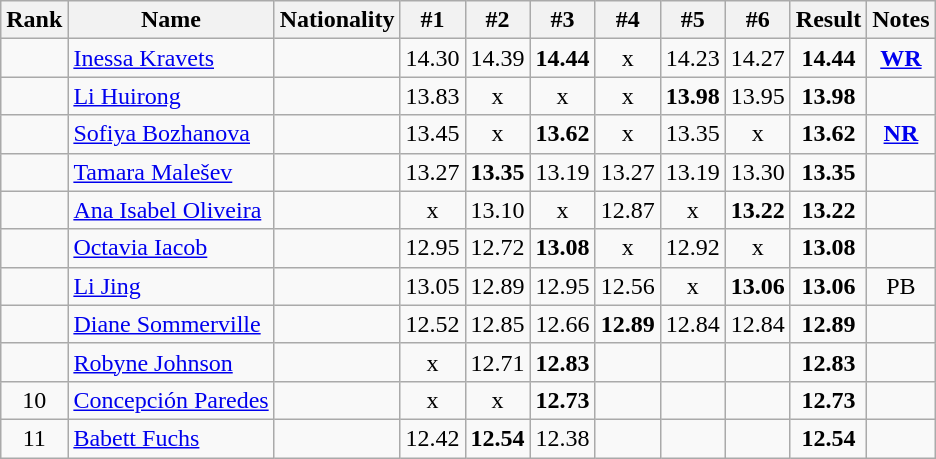<table class="wikitable sortable" style="text-align:center">
<tr>
<th>Rank</th>
<th>Name</th>
<th>Nationality</th>
<th>#1</th>
<th>#2</th>
<th>#3</th>
<th>#4</th>
<th>#5</th>
<th>#6</th>
<th>Result</th>
<th>Notes</th>
</tr>
<tr>
<td></td>
<td align="left"><a href='#'>Inessa Kravets</a></td>
<td align=left></td>
<td>14.30</td>
<td>14.39</td>
<td><strong>14.44</strong></td>
<td>x</td>
<td>14.23</td>
<td>14.27</td>
<td><strong>14.44</strong></td>
<td><strong><a href='#'>WR</a></strong></td>
</tr>
<tr>
<td></td>
<td align="left"><a href='#'>Li Huirong</a></td>
<td align=left></td>
<td>13.83</td>
<td>x</td>
<td>x</td>
<td>x</td>
<td><strong>13.98</strong></td>
<td>13.95</td>
<td><strong>13.98</strong></td>
<td></td>
</tr>
<tr>
<td></td>
<td align="left"><a href='#'>Sofiya Bozhanova</a></td>
<td align=left></td>
<td>13.45</td>
<td>x</td>
<td><strong>13.62</strong></td>
<td>x</td>
<td>13.35</td>
<td>x</td>
<td><strong>13.62</strong></td>
<td><strong><a href='#'>NR</a></strong></td>
</tr>
<tr>
<td></td>
<td align="left"><a href='#'>Tamara Malešev</a></td>
<td align=left></td>
<td>13.27</td>
<td><strong>13.35</strong></td>
<td>13.19</td>
<td>13.27</td>
<td>13.19</td>
<td>13.30</td>
<td><strong>13.35</strong></td>
<td></td>
</tr>
<tr>
<td></td>
<td align="left"><a href='#'>Ana Isabel Oliveira</a></td>
<td align=left></td>
<td>x</td>
<td>13.10</td>
<td>x</td>
<td>12.87</td>
<td>x</td>
<td><strong>13.22</strong></td>
<td><strong>13.22</strong></td>
<td></td>
</tr>
<tr>
<td></td>
<td align="left"><a href='#'>Octavia Iacob</a></td>
<td align=left></td>
<td>12.95</td>
<td>12.72</td>
<td><strong>13.08</strong></td>
<td>x</td>
<td>12.92</td>
<td>x</td>
<td><strong>13.08</strong></td>
<td></td>
</tr>
<tr>
<td></td>
<td align="left"><a href='#'>Li Jing</a></td>
<td align=left></td>
<td>13.05</td>
<td>12.89</td>
<td>12.95</td>
<td>12.56</td>
<td>x</td>
<td><strong>13.06</strong></td>
<td><strong>13.06</strong></td>
<td>PB</td>
</tr>
<tr>
<td></td>
<td align="left"><a href='#'>Diane Sommerville</a></td>
<td align=left></td>
<td>12.52</td>
<td>12.85</td>
<td>12.66</td>
<td><strong>12.89</strong></td>
<td>12.84</td>
<td>12.84</td>
<td><strong>12.89</strong></td>
<td></td>
</tr>
<tr>
<td></td>
<td align="left"><a href='#'>Robyne Johnson</a></td>
<td align=left></td>
<td>x</td>
<td>12.71</td>
<td><strong>12.83</strong></td>
<td></td>
<td></td>
<td></td>
<td><strong>12.83</strong></td>
<td></td>
</tr>
<tr>
<td>10</td>
<td align="left"><a href='#'>Concepción Paredes</a></td>
<td align=left></td>
<td>x</td>
<td>x</td>
<td><strong>12.73</strong></td>
<td></td>
<td></td>
<td></td>
<td><strong>12.73</strong></td>
<td></td>
</tr>
<tr>
<td>11</td>
<td align="left"><a href='#'>Babett Fuchs</a></td>
<td align=left></td>
<td>12.42</td>
<td><strong>12.54</strong></td>
<td>12.38</td>
<td></td>
<td></td>
<td></td>
<td><strong>12.54</strong></td>
<td></td>
</tr>
</table>
